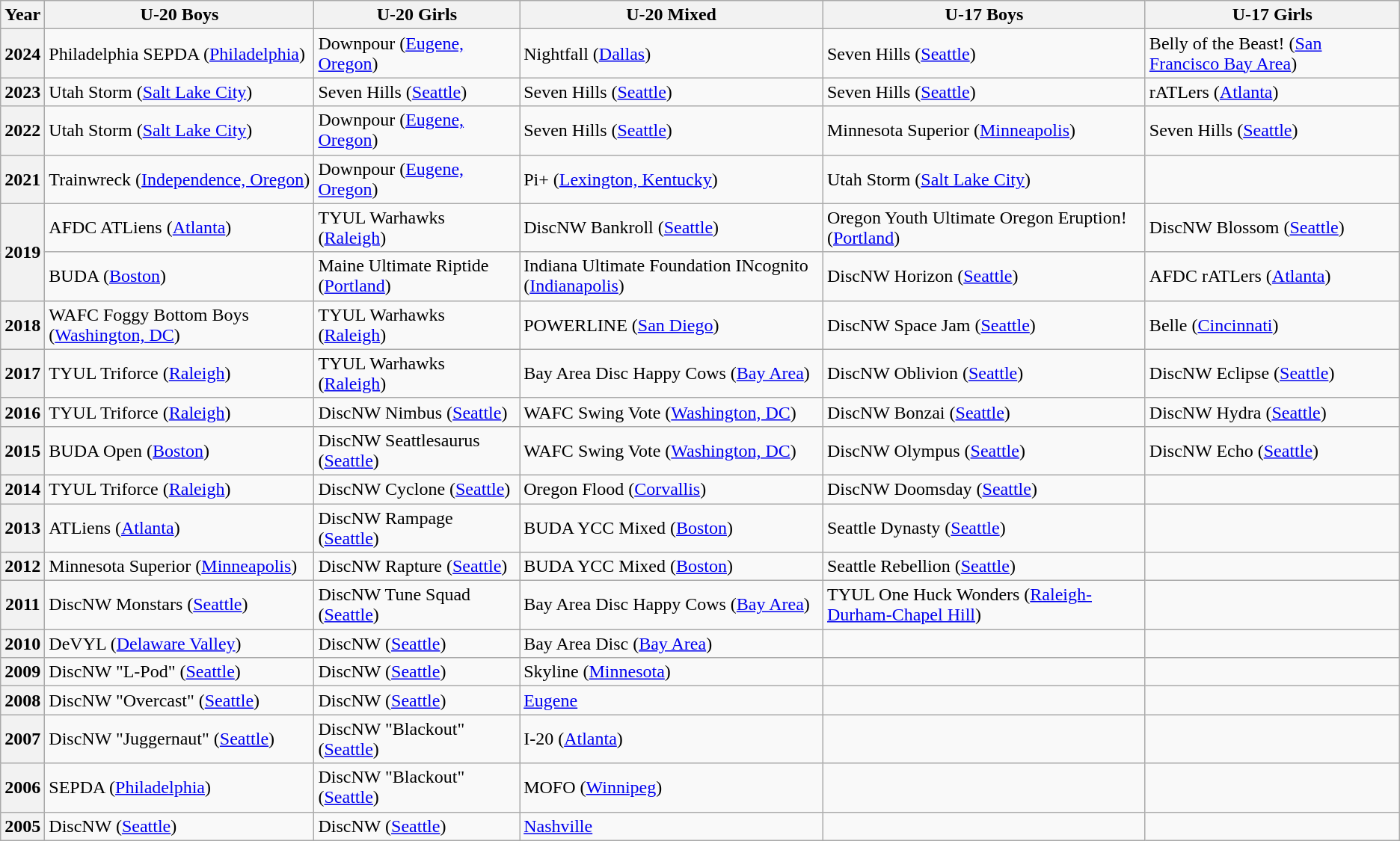<table class="wikitable">
<tr>
<th>Year</th>
<th>U-20 Boys</th>
<th>U-20 Girls</th>
<th>U-20 Mixed</th>
<th>U-17 Boys</th>
<th>U-17 Girls</th>
</tr>
<tr>
<th>2024</th>
<td>Philadelphia SEPDA (<a href='#'>Philadelphia</a>)</td>
<td>Downpour (<a href='#'>Eugene, Oregon</a>)</td>
<td>Nightfall (<a href='#'>Dallas</a>)</td>
<td>Seven Hills (<a href='#'>Seattle</a>)</td>
<td>Belly of the Beast! (<a href='#'>San Francisco Bay Area</a>)</td>
</tr>
<tr>
<th>2023</th>
<td>Utah Storm (<a href='#'>Salt Lake City</a>)</td>
<td>Seven Hills (<a href='#'>Seattle</a>)</td>
<td>Seven Hills (<a href='#'>Seattle</a>)</td>
<td>Seven Hills (<a href='#'>Seattle</a>)</td>
<td>rATLers (<a href='#'>Atlanta</a>)</td>
</tr>
<tr>
<th>2022</th>
<td>Utah Storm (<a href='#'>Salt Lake City</a>)</td>
<td>Downpour (<a href='#'>Eugene, Oregon</a>)</td>
<td>Seven Hills (<a href='#'>Seattle</a>)</td>
<td>Minnesota Superior (<a href='#'>Minneapolis</a>)</td>
<td>Seven Hills (<a href='#'>Seattle</a>)</td>
</tr>
<tr>
<th>2021</th>
<td>Trainwreck (<a href='#'>Independence, Oregon</a>)</td>
<td>Downpour (<a href='#'>Eugene, Oregon</a>)</td>
<td>Pi+ (<a href='#'>Lexington, Kentucky</a>)</td>
<td>Utah Storm (<a href='#'>Salt Lake City</a>)</td>
<td></td>
</tr>
<tr>
<th rowspan="2">2019</th>
<td>AFDC ATLiens (<a href='#'>Atlanta</a>)</td>
<td>TYUL Warhawks (<a href='#'>Raleigh</a>)</td>
<td>DiscNW Bankroll (<a href='#'>Seattle</a>)</td>
<td>Oregon Youth Ultimate Oregon Eruption! (<a href='#'>Portland</a>)</td>
<td>DiscNW Blossom (<a href='#'>Seattle</a>)</td>
</tr>
<tr>
<td>BUDA (<a href='#'>Boston</a>)</td>
<td>Maine Ultimate Riptide (<a href='#'>Portland</a>)</td>
<td>Indiana Ultimate Foundation INcognito (<a href='#'>Indianapolis</a>)</td>
<td>DiscNW Horizon (<a href='#'>Seattle</a>)</td>
<td>AFDC rATLers (<a href='#'>Atlanta</a>)</td>
</tr>
<tr>
<th>2018</th>
<td>WAFC Foggy Bottom Boys (<a href='#'>Washington, DC</a>)</td>
<td>TYUL Warhawks (<a href='#'>Raleigh</a>)</td>
<td>POWERLINE (<a href='#'>San Diego</a>)</td>
<td>DiscNW Space Jam (<a href='#'>Seattle</a>)</td>
<td>Belle (<a href='#'>Cincinnati</a>)</td>
</tr>
<tr>
<th>2017</th>
<td>TYUL Triforce (<a href='#'>Raleigh</a>)</td>
<td>TYUL Warhawks (<a href='#'>Raleigh</a>)</td>
<td>Bay Area Disc Happy Cows (<a href='#'>Bay Area</a>)</td>
<td>DiscNW Oblivion (<a href='#'>Seattle</a>)</td>
<td>DiscNW Eclipse (<a href='#'>Seattle</a>)</td>
</tr>
<tr>
<th>2016</th>
<td>TYUL Triforce (<a href='#'>Raleigh</a>)</td>
<td>DiscNW Nimbus (<a href='#'>Seattle</a>)</td>
<td>WAFC Swing Vote (<a href='#'>Washington, DC</a>)</td>
<td>DiscNW Bonzai (<a href='#'>Seattle</a>)</td>
<td>DiscNW Hydra (<a href='#'>Seattle</a>)</td>
</tr>
<tr>
<th>2015</th>
<td>BUDA Open (<a href='#'>Boston</a>)</td>
<td>DiscNW Seattlesaurus (<a href='#'>Seattle</a>)</td>
<td>WAFC Swing Vote (<a href='#'>Washington, DC</a>)</td>
<td>DiscNW Olympus (<a href='#'>Seattle</a>)</td>
<td>DiscNW Echo (<a href='#'>Seattle</a>)</td>
</tr>
<tr>
<th>2014</th>
<td>TYUL Triforce (<a href='#'>Raleigh</a>)</td>
<td>DiscNW Cyclone (<a href='#'>Seattle</a>)</td>
<td>Oregon Flood (<a href='#'>Corvallis</a>)</td>
<td>DiscNW Doomsday (<a href='#'>Seattle</a>)</td>
<td></td>
</tr>
<tr>
<th>2013</th>
<td>ATLiens (<a href='#'>Atlanta</a>)</td>
<td>DiscNW Rampage (<a href='#'>Seattle</a>)</td>
<td>BUDA YCC Mixed (<a href='#'>Boston</a>)</td>
<td>Seattle Dynasty (<a href='#'>Seattle</a>)</td>
<td></td>
</tr>
<tr>
<th>2012</th>
<td>Minnesota Superior (<a href='#'>Minneapolis</a>)</td>
<td>DiscNW Rapture (<a href='#'>Seattle</a>)</td>
<td>BUDA YCC Mixed (<a href='#'>Boston</a>)</td>
<td>Seattle Rebellion (<a href='#'>Seattle</a>)</td>
<td></td>
</tr>
<tr>
<th>2011</th>
<td>DiscNW Monstars (<a href='#'>Seattle</a>)</td>
<td>DiscNW Tune Squad (<a href='#'>Seattle</a>)</td>
<td>Bay Area Disc Happy Cows (<a href='#'>Bay Area</a>)</td>
<td>TYUL One Huck Wonders (<a href='#'>Raleigh-Durham-Chapel Hill</a>)</td>
<td></td>
</tr>
<tr>
<th>2010</th>
<td>DeVYL (<a href='#'>Delaware Valley</a>)</td>
<td>DiscNW (<a href='#'>Seattle</a>)</td>
<td>Bay Area Disc (<a href='#'>Bay Area</a>)</td>
<td></td>
<td></td>
</tr>
<tr>
<th>2009</th>
<td>DiscNW "L-Pod" (<a href='#'>Seattle</a>)</td>
<td>DiscNW (<a href='#'>Seattle</a>)</td>
<td>Skyline (<a href='#'>Minnesota</a>)</td>
<td></td>
<td></td>
</tr>
<tr>
<th>2008</th>
<td>DiscNW "Overcast" (<a href='#'>Seattle</a>)</td>
<td>DiscNW (<a href='#'>Seattle</a>)</td>
<td><a href='#'>Eugene</a></td>
<td></td>
<td></td>
</tr>
<tr>
<th>2007</th>
<td>DiscNW "Juggernaut" (<a href='#'>Seattle</a>)</td>
<td>DiscNW "Blackout" (<a href='#'>Seattle</a>)</td>
<td>I-20 (<a href='#'>Atlanta</a>)</td>
<td></td>
<td></td>
</tr>
<tr>
<th>2006</th>
<td>SEPDA (<a href='#'>Philadelphia</a>)</td>
<td>DiscNW "Blackout" (<a href='#'>Seattle</a>)</td>
<td>MOFO (<a href='#'>Winnipeg</a>)</td>
<td></td>
<td></td>
</tr>
<tr>
<th>2005</th>
<td>DiscNW (<a href='#'>Seattle</a>)</td>
<td>DiscNW (<a href='#'>Seattle</a>)</td>
<td><a href='#'>Nashville</a></td>
<td></td>
<td></td>
</tr>
</table>
